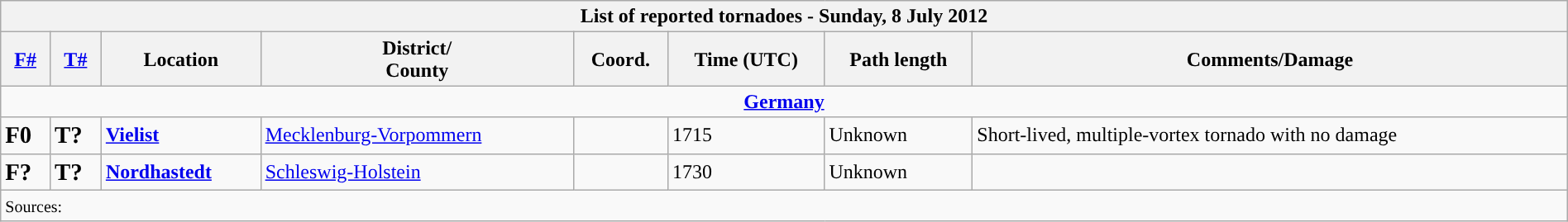<table class="wikitable collapsible" width="100%">
<tr>
<th colspan="8">List of reported tornadoes - Sunday, 8 July 2012</th>
</tr>
<tr>
<th><a href='#'>F#</a></th>
<th><a href='#'>T#</a></th>
<th>Location</th>
<th>District/<br>County</th>
<th>Coord.</th>
<th>Time (UTC)</th>
<th>Path length</th>
<th>Comments/Damage</th>
</tr>
<tr>
<td colspan="8" align=center><strong><a href='#'>Germany</a></strong></td>
</tr>
<tr>
<td><big><strong>F0</strong></big></td>
<td><big><strong>T?</strong></big></td>
<td><strong><a href='#'>Vielist</a></strong></td>
<td><a href='#'>Mecklenburg-Vorpommern</a></td>
<td></td>
<td>1715</td>
<td>Unknown</td>
<td>Short-lived, multiple-vortex tornado with no damage</td>
</tr>
<tr>
<td><big><strong>F?</strong></big></td>
<td><big><strong>T?</strong></big></td>
<td><strong><a href='#'>Nordhastedt</a></strong></td>
<td><a href='#'>Schleswig-Holstein</a></td>
<td></td>
<td>1730</td>
<td>Unknown</td>
<td></td>
</tr>
<tr>
<td colspan="8"><small>Sources:  </small></td>
</tr>
</table>
